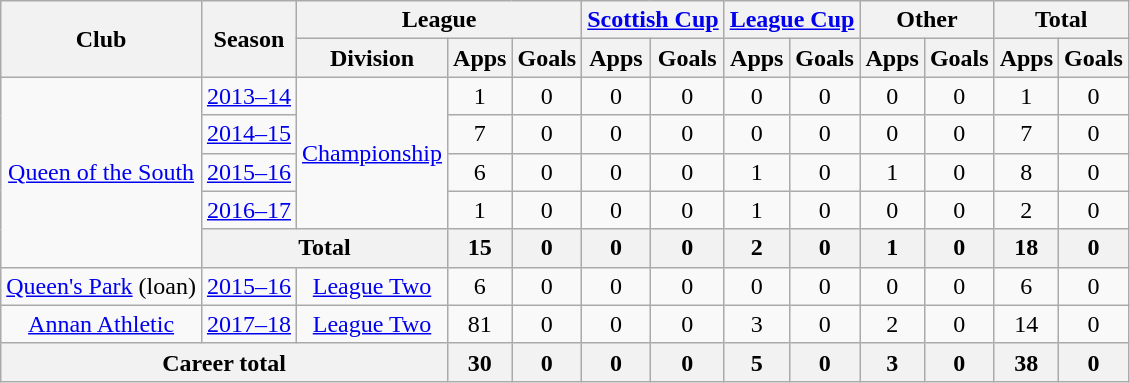<table class="wikitable" style="text-align:center">
<tr>
<th rowspan="2">Club</th>
<th rowspan="2">Season</th>
<th colspan="3">League</th>
<th colspan="2"><a href='#'>Scottish Cup</a></th>
<th colspan="2"><a href='#'>League Cup</a></th>
<th colspan="2">Other</th>
<th colspan="2">Total</th>
</tr>
<tr>
<th>Division</th>
<th>Apps</th>
<th>Goals</th>
<th>Apps</th>
<th>Goals</th>
<th>Apps</th>
<th>Goals</th>
<th>Apps</th>
<th>Goals</th>
<th>Apps</th>
<th>Goals</th>
</tr>
<tr>
<td rowspan="5"><a href='#'>Queen of the South</a></td>
<td><a href='#'>2013–14</a></td>
<td rowspan="4"><a href='#'>Championship</a></td>
<td>1</td>
<td>0</td>
<td>0</td>
<td>0</td>
<td>0</td>
<td>0</td>
<td>0</td>
<td>0</td>
<td>1</td>
<td>0</td>
</tr>
<tr>
<td><a href='#'>2014–15</a></td>
<td>7</td>
<td>0</td>
<td>0</td>
<td>0</td>
<td>0</td>
<td>0</td>
<td>0</td>
<td>0</td>
<td>7</td>
<td>0</td>
</tr>
<tr>
<td><a href='#'>2015–16</a></td>
<td>6</td>
<td>0</td>
<td>0</td>
<td>0</td>
<td>1</td>
<td>0</td>
<td>1</td>
<td>0</td>
<td>8</td>
<td>0</td>
</tr>
<tr>
<td><a href='#'>2016–17</a></td>
<td>1</td>
<td>0</td>
<td>0</td>
<td>0</td>
<td>1</td>
<td>0</td>
<td>0</td>
<td>0</td>
<td>2</td>
<td>0</td>
</tr>
<tr>
<th colspan="2">Total</th>
<th>15</th>
<th>0</th>
<th>0</th>
<th>0</th>
<th>2</th>
<th>0</th>
<th>1</th>
<th>0</th>
<th>18</th>
<th>0</th>
</tr>
<tr>
<td><a href='#'>Queen's Park</a> (loan)</td>
<td><a href='#'>2015–16</a></td>
<td><a href='#'>League Two</a></td>
<td>6</td>
<td>0</td>
<td>0</td>
<td>0</td>
<td>0</td>
<td>0</td>
<td>0</td>
<td>0</td>
<td>6</td>
<td>0</td>
</tr>
<tr>
<td><a href='#'>Annan Athletic</a></td>
<td><a href='#'>2017–18</a></td>
<td><a href='#'>League Two</a></td>
<td>81</td>
<td>0</td>
<td>0</td>
<td>0</td>
<td>3</td>
<td>0</td>
<td>2</td>
<td>0</td>
<td>14</td>
<td>0</td>
</tr>
<tr>
<th colspan="3">Career total</th>
<th>30</th>
<th>0</th>
<th>0</th>
<th>0</th>
<th>5</th>
<th>0</th>
<th>3</th>
<th>0</th>
<th>38</th>
<th>0</th>
</tr>
</table>
